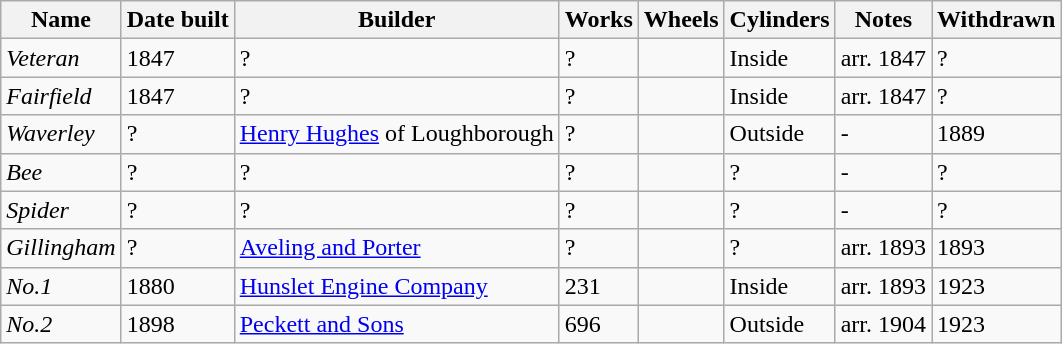<table class="wikitable">
<tr>
<th>Name</th>
<th>Date built</th>
<th>Builder</th>
<th>Works </th>
<th>Wheels</th>
<th>Cylinders</th>
<th>Notes</th>
<th>Withdrawn</th>
</tr>
<tr>
<td><em>Veteran</em></td>
<td>1847</td>
<td>?</td>
<td>?</td>
<td></td>
<td>Inside</td>
<td>arr. 1847</td>
<td>?</td>
</tr>
<tr>
<td><em>Fairfield</em></td>
<td>1847</td>
<td>?</td>
<td>?</td>
<td></td>
<td>Inside</td>
<td>arr. 1847</td>
<td>?</td>
</tr>
<tr>
<td><em>Waverley</em></td>
<td>?</td>
<td><a href='#'>Henry Hughes</a> of Loughborough</td>
<td>?</td>
<td></td>
<td>Outside</td>
<td>-</td>
<td>1889</td>
</tr>
<tr>
<td><em>Bee</em></td>
<td>?</td>
<td>?</td>
<td>?</td>
<td></td>
<td>?</td>
<td>-</td>
<td>?</td>
</tr>
<tr>
<td><em>Spider</em></td>
<td>?</td>
<td>?</td>
<td>?</td>
<td></td>
<td>?</td>
<td>-</td>
<td>?</td>
</tr>
<tr>
<td><em>Gillingham</em></td>
<td>?</td>
<td><a href='#'>Aveling and Porter</a></td>
<td>?</td>
<td></td>
<td>?</td>
<td>arr. 1893</td>
<td>1893</td>
</tr>
<tr>
<td><em>No.1</em></td>
<td>1880</td>
<td><a href='#'>Hunslet Engine Company</a></td>
<td>231</td>
<td></td>
<td>Inside</td>
<td>arr. 1893</td>
<td>1923</td>
</tr>
<tr>
<td><em>No.2</em></td>
<td>1898</td>
<td><a href='#'>Peckett and Sons</a></td>
<td>696</td>
<td></td>
<td>Outside</td>
<td>arr. 1904</td>
<td>1923</td>
</tr>
</table>
